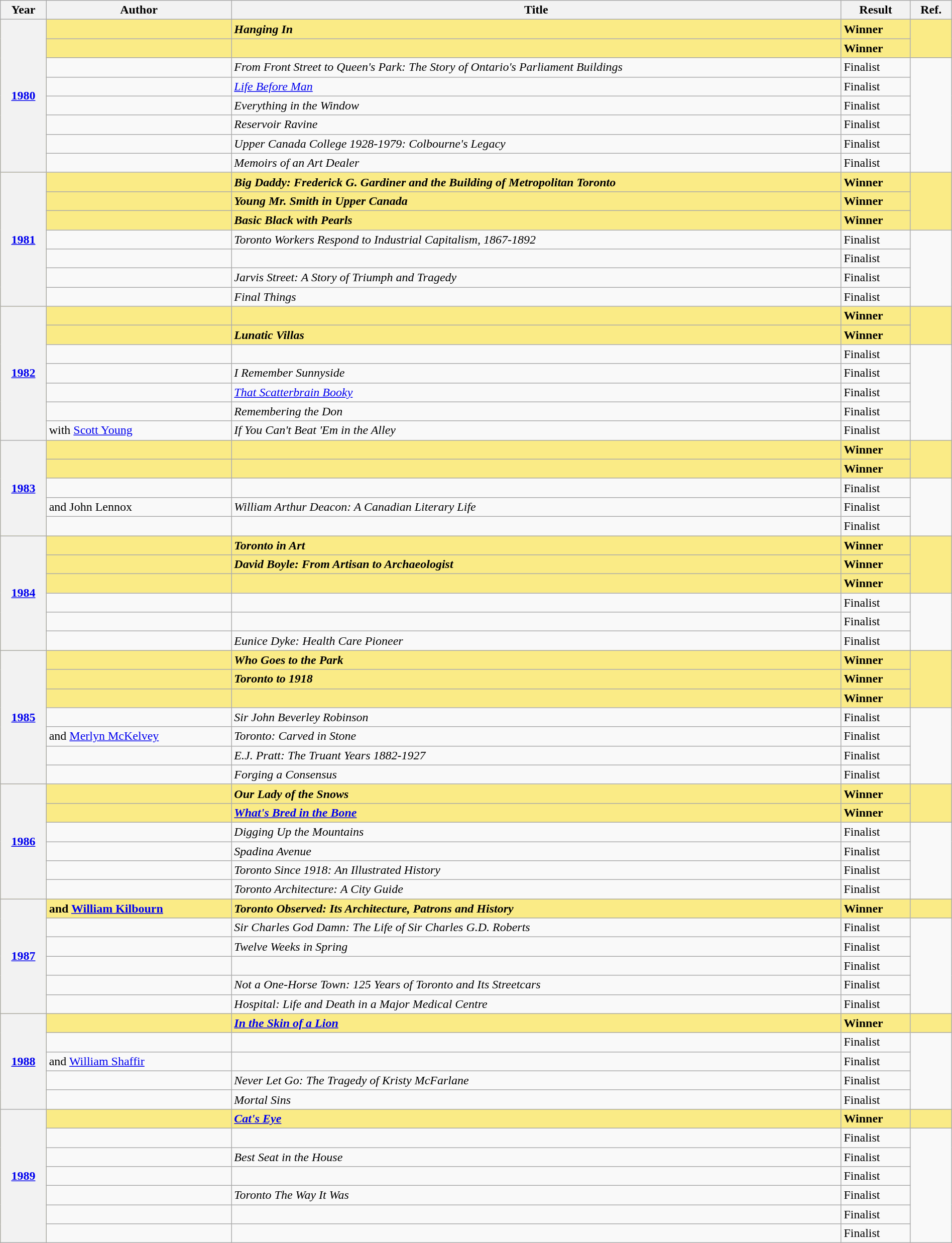<table class="wikitable sortable mw-collapsible" width=100%>
<tr>
<th>Year</th>
<th>Author</th>
<th>Title</th>
<th>Result</th>
<th>Ref.</th>
</tr>
<tr style="background:#FAEB86">
<th rowspan="8"><a href='#'>1980</a></th>
<td><strong></strong></td>
<td><strong><em>Hanging In</em></strong></td>
<td><strong>Winner</strong></td>
<td rowspan=2></td>
</tr>
<tr style="background:#FAEB86">
<td><strong></strong></td>
<td><strong><em></em></strong></td>
<td><strong>Winner</strong></td>
</tr>
<tr>
<td></td>
<td><em>From Front Street to Queen's Park: The Story of Ontario's Parliament Buildings</em></td>
<td>Finalist</td>
<td rowspan=6></td>
</tr>
<tr>
<td></td>
<td><em><a href='#'>Life Before Man</a></em></td>
<td>Finalist</td>
</tr>
<tr>
<td></td>
<td><em>Everything in the Window</em></td>
<td>Finalist</td>
</tr>
<tr>
<td></td>
<td><em>Reservoir Ravine</em></td>
<td>Finalist</td>
</tr>
<tr>
<td></td>
<td><em>Upper Canada College 1928-1979: Colbourne's Legacy</em></td>
<td>Finalist</td>
</tr>
<tr>
<td></td>
<td><em>Memoirs of an Art Dealer</em></td>
<td>Finalist</td>
</tr>
<tr style="background:#FAEB86">
<th rowspan="7"><a href='#'>1981</a></th>
<td><strong></strong></td>
<td><strong><em>Big Daddy: Frederick G. Gardiner and the Building of Metropolitan Toronto</em></strong></td>
<td><strong>Winner</strong></td>
<td rowspan=3></td>
</tr>
<tr style="background:#FAEB86">
<td><strong></strong></td>
<td><strong><em>Young Mr. Smith in Upper Canada</em></strong></td>
<td><strong>Winner</strong></td>
</tr>
<tr style="background:#FAEB86">
<td><strong></strong></td>
<td><strong><em>Basic Black with Pearls</em></strong></td>
<td><strong>Winner</strong></td>
</tr>
<tr>
<td></td>
<td><em>Toronto Workers Respond to Industrial Capitalism, 1867-1892</em></td>
<td>Finalist</td>
<td rowspan=4></td>
</tr>
<tr>
<td></td>
<td><em></em></td>
<td>Finalist</td>
</tr>
<tr>
<td></td>
<td><em>Jarvis Street: A Story of Triumph and Tragedy</em></td>
<td>Finalist</td>
</tr>
<tr>
<td></td>
<td><em>Final Things</em></td>
<td>Finalist</td>
</tr>
<tr style="background:#FAEB86">
<th rowspan="7"><a href='#'>1982</a></th>
<td><strong></strong></td>
<td><strong><em></em></strong></td>
<td><strong>Winner</strong></td>
<td rowspan=2></td>
</tr>
<tr style="background:#FAEB86">
<td><strong></strong></td>
<td><strong><em>Lunatic Villas</em></strong></td>
<td><strong>Winner</strong></td>
</tr>
<tr>
<td></td>
<td><em></em></td>
<td>Finalist</td>
<td rowspan=5></td>
</tr>
<tr>
<td></td>
<td><em>I Remember Sunnyside</em></td>
<td>Finalist</td>
</tr>
<tr>
<td></td>
<td><em><a href='#'>That Scatterbrain Booky</a></em></td>
<td>Finalist</td>
</tr>
<tr>
<td></td>
<td><em>Remembering the Don</em></td>
<td>Finalist</td>
</tr>
<tr>
<td> with <a href='#'>Scott Young</a></td>
<td><em>If You Can't Beat 'Em in the Alley</em></td>
<td>Finalist</td>
</tr>
<tr style="background:#FAEB86">
<th rowspan="5"><a href='#'>1983</a></th>
<td><strong></strong></td>
<td><strong><em></em></strong></td>
<td><strong>Winner</strong></td>
<td rowspan=2></td>
</tr>
<tr style="background:#FAEB86">
<td><strong></strong></td>
<td><strong><em></em></strong></td>
<td><strong>Winner</strong></td>
</tr>
<tr>
<td></td>
<td><em></em></td>
<td>Finalist</td>
<td rowspan=3></td>
</tr>
<tr>
<td> and John Lennox</td>
<td><em>William Arthur Deacon: A Canadian Literary Life</em></td>
<td>Finalist</td>
</tr>
<tr>
<td></td>
<td><em></em></td>
<td>Finalist</td>
</tr>
<tr style="background:#FAEB86">
<th rowspan="6"><a href='#'>1984</a></th>
<td><strong></strong></td>
<td><strong><em>Toronto in Art</em></strong></td>
<td><strong>Winner</strong></td>
<td rowspan=3></td>
</tr>
<tr style="background:#FAEB86">
<td><strong></strong></td>
<td><strong><em>David Boyle: From Artisan to Archaeologist</em></strong></td>
<td><strong>Winner</strong></td>
</tr>
<tr style="background:#FAEB86">
<td><strong></strong></td>
<td><strong><em></em></strong></td>
<td><strong>Winner</strong></td>
</tr>
<tr>
<td></td>
<td><em></em></td>
<td>Finalist</td>
<td rowspan=3></td>
</tr>
<tr>
<td></td>
<td><em></em></td>
<td>Finalist</td>
</tr>
<tr>
<td></td>
<td><em>Eunice Dyke: Health Care Pioneer</em></td>
<td>Finalist</td>
</tr>
<tr style="background:#FAEB86">
<th rowspan="7"><a href='#'>1985</a></th>
<td><strong></strong></td>
<td><strong><em>Who Goes to the Park</em></strong></td>
<td><strong>Winner</strong></td>
<td rowspan=3></td>
</tr>
<tr style="background:#FAEB86">
<td><strong></strong></td>
<td><strong><em>Toronto to 1918</em></strong></td>
<td><strong>Winner</strong></td>
</tr>
<tr style="background:#FAEB86">
<td><strong></strong></td>
<td><strong><em></em></strong></td>
<td><strong>Winner</strong></td>
</tr>
<tr>
<td></td>
<td><em>Sir John Beverley Robinson</em></td>
<td>Finalist</td>
<td rowspan=4></td>
</tr>
<tr>
<td> and <a href='#'>Merlyn McKelvey</a></td>
<td><em>Toronto: Carved in Stone</em></td>
<td>Finalist</td>
</tr>
<tr>
<td></td>
<td><em>E.J. Pratt: The Truant Years 1882-1927</em></td>
<td>Finalist</td>
</tr>
<tr>
<td></td>
<td><em>Forging a Consensus</em></td>
<td>Finalist</td>
</tr>
<tr style="background:#FAEB86">
<th rowspan="6"><a href='#'>1986</a></th>
<td><strong></strong></td>
<td><strong><em>Our Lady of the Snows</em></strong></td>
<td><strong>Winner</strong></td>
<td rowspan=2></td>
</tr>
<tr style="background:#FAEB86">
<td><strong></strong></td>
<td><strong><em><a href='#'>What's Bred in the Bone</a></em></strong></td>
<td><strong>Winner</strong></td>
</tr>
<tr>
<td></td>
<td><em>Digging Up the Mountains</em></td>
<td>Finalist</td>
<td rowspan=4></td>
</tr>
<tr>
<td></td>
<td><em>Spadina Avenue</em></td>
<td>Finalist</td>
</tr>
<tr>
<td></td>
<td><em>Toronto Since 1918: An Illustrated History</em></td>
<td>Finalist</td>
</tr>
<tr>
<td></td>
<td><em>Toronto Architecture: A City Guide</em></td>
<td>Finalist</td>
</tr>
<tr style="background:#FAEB86">
<th rowspan="6"><a href='#'>1987</a></th>
<td><strong> and <a href='#'>William Kilbourn</a></strong></td>
<td><strong><em>Toronto Observed: Its Architecture, Patrons and History</em></strong></td>
<td><strong>Winner</strong></td>
<td></td>
</tr>
<tr>
<td></td>
<td><em>Sir Charles God Damn: The Life of Sir Charles G.D. Roberts</em></td>
<td>Finalist</td>
<td rowspan=5></td>
</tr>
<tr>
<td></td>
<td><em>Twelve Weeks in Spring</em></td>
<td>Finalist</td>
</tr>
<tr>
<td></td>
<td><em></em></td>
<td>Finalist</td>
</tr>
<tr>
<td></td>
<td><em>Not a One-Horse Town: 125 Years of Toronto and Its Streetcars</em></td>
<td>Finalist</td>
</tr>
<tr>
<td></td>
<td><em>Hospital: Life and Death in a Major Medical Centre</em></td>
<td>Finalist</td>
</tr>
<tr style="background:#FAEB86">
<th rowspan="5"><a href='#'>1988</a></th>
<td><strong></strong></td>
<td><strong><em><a href='#'>In the Skin of a Lion</a></em></strong></td>
<td><strong>Winner</strong></td>
<td></td>
</tr>
<tr>
<td></td>
<td><em></em></td>
<td>Finalist</td>
<td rowspan=4></td>
</tr>
<tr>
<td> and <a href='#'>William Shaffir</a></td>
<td><em></em></td>
<td>Finalist</td>
</tr>
<tr>
<td></td>
<td><em>Never Let Go: The Tragedy of Kristy McFarlane</em></td>
<td>Finalist</td>
</tr>
<tr>
<td></td>
<td><em>Mortal Sins</em></td>
<td>Finalist</td>
</tr>
<tr style="background:#FAEB86">
<th rowspan="7"><a href='#'>1989</a></th>
<td><strong></strong></td>
<td><strong><em><a href='#'>Cat's Eye</a></em></strong></td>
<td><strong>Winner</strong></td>
<td></td>
</tr>
<tr>
<td></td>
<td><em></em></td>
<td>Finalist</td>
<td rowspan=6></td>
</tr>
<tr>
<td></td>
<td><em>Best Seat in the House</em></td>
<td>Finalist</td>
</tr>
<tr>
<td></td>
<td><em></em></td>
<td>Finalist</td>
</tr>
<tr>
<td></td>
<td><em>Toronto The Way It Was</em></td>
<td>Finalist</td>
</tr>
<tr>
<td></td>
<td><em></em></td>
<td>Finalist</td>
</tr>
<tr>
<td></td>
<td><em></em></td>
<td>Finalist</td>
</tr>
</table>
